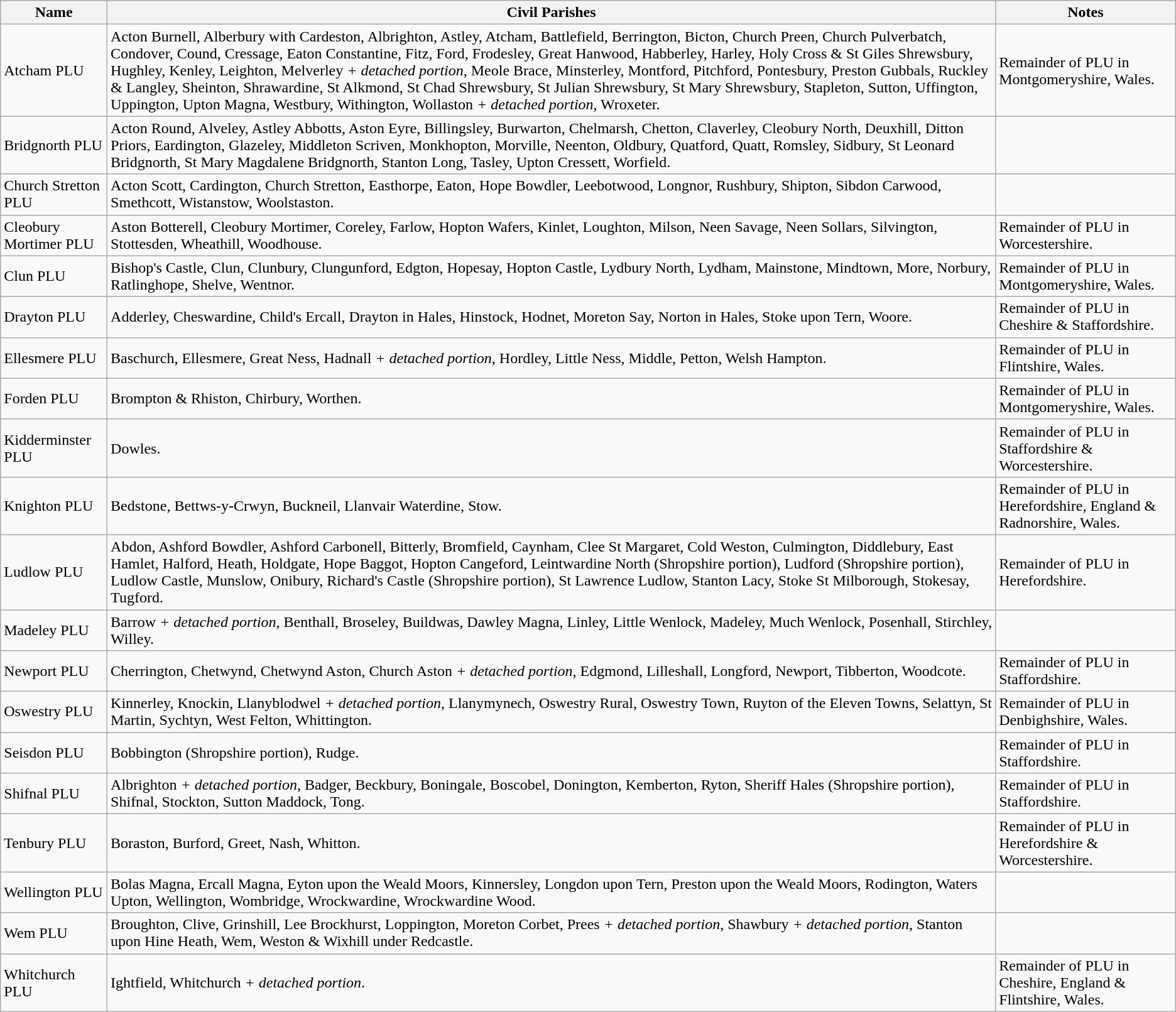<table class="wikitable">
<tr>
<th>Name</th>
<th>Civil Parishes</th>
<th>Notes</th>
</tr>
<tr>
<td>Atcham PLU</td>
<td>Acton Burnell, Alberbury with Cardeston, Albrighton, Astley, Atcham, Battlefield, Berrington, Bicton, Church Preen, Church Pulverbatch, Condover, Cound, Cressage, Eaton Constantine, Fitz, Ford, Frodesley, Great Hanwood, Habberley, Harley, Holy Cross & St Giles Shrewsbury, Hughley, Kenley, Leighton, Melverley <em>+ detached portion</em>, Meole Brace, Minsterley, Montford, Pitchford, Pontesbury, Preston Gubbals, Ruckley & Langley, Sheinton, Shrawardine, St Alkmond, St Chad Shrewsbury, St Julian Shrewsbury, St Mary Shrewsbury, Stapleton, Sutton, Uffington, Uppington, Upton Magna, Westbury, Withington, Wollaston <em>+ detached portion</em>, Wroxeter.</td>
<td>Remainder of PLU in Montgomeryshire, Wales.</td>
</tr>
<tr>
<td>Bridgnorth PLU</td>
<td>Acton Round, Alveley, Astley Abbotts, Aston Eyre, Billingsley, Burwarton, Chelmarsh, Chetton, Claverley, Cleobury North, Deuxhill, Ditton Priors, Eardington, Glazeley, Middleton Scriven, Monkhopton, Morville, Neenton, Oldbury, Quatford, Quatt, Romsley, Sidbury, St Leonard Bridgnorth, St Mary Magdalene Bridgnorth, Stanton Long, Tasley, Upton Cressett, Worfield.</td>
<td></td>
</tr>
<tr>
<td>Church Stretton PLU</td>
<td>Acton Scott, Cardington, Church Stretton, Easthorpe, Eaton, Hope Bowdler, Leebotwood, Longnor, Rushbury, Shipton, Sibdon Carwood, Smethcott, Wistanstow, Woolstaston.</td>
<td></td>
</tr>
<tr>
<td>Cleobury Mortimer PLU</td>
<td>Aston Botterell, Cleobury Mortimer, Coreley, Farlow, Hopton Wafers, Kinlet, Loughton, Milson, Neen Savage, Neen Sollars, Silvington, Stottesden, Wheathill, Woodhouse.</td>
<td>Remainder of PLU in Worcestershire.</td>
</tr>
<tr>
<td>Clun PLU</td>
<td>Bishop's Castle, Clun, Clunbury, Clungunford, Edgton, Hopesay, Hopton Castle, Lydbury North, Lydham, Mainstone, Mindtown, More, Norbury, Ratlinghope, Shelve, Wentnor.</td>
<td>Remainder of PLU in Montgomeryshire, Wales.</td>
</tr>
<tr>
<td>Drayton PLU</td>
<td>Adderley, Cheswardine, Child's Ercall, Drayton in Hales, Hinstock, Hodnet, Moreton Say, Norton in Hales, Stoke upon Tern, Woore.</td>
<td>Remainder of PLU in Cheshire & Staffordshire.</td>
</tr>
<tr>
<td>Ellesmere PLU</td>
<td>Baschurch, Ellesmere, Great Ness, Hadnall <em>+ detached portion</em>, Hordley, Little Ness, Middle, Petton, Welsh Hampton.</td>
<td>Remainder of PLU in Flintshire, Wales.</td>
</tr>
<tr>
<td>Forden PLU</td>
<td>Brompton & Rhiston, Chirbury, Worthen.</td>
<td>Remainder of PLU in Montgomeryshire, Wales.</td>
</tr>
<tr>
<td>Kidderminster PLU</td>
<td>Dowles.</td>
<td>Remainder of PLU in Staffordshire & Worcestershire.</td>
</tr>
<tr>
<td>Knighton PLU</td>
<td>Bedstone, Bettws-y-Crwyn, Buckneil, Llanvair Waterdine, Stow.</td>
<td>Remainder of PLU in Herefordshire, England & Radnorshire, Wales.</td>
</tr>
<tr>
<td>Ludlow PLU</td>
<td>Abdon, Ashford Bowdler, Ashford Carbonell, Bitterly, Bromfield, Caynham, Clee St Margaret, Cold Weston, Culmington, Diddlebury, East Hamlet, Halford, Heath, Holdgate, Hope Baggot, Hopton Cangeford, Leintwardine North (Shropshire portion), Ludford (Shropshire portion), Ludlow Castle, Munslow, Onibury, Richard's Castle (Shropshire portion), St Lawrence Ludlow, Stanton Lacy, Stoke St Milborough, Stokesay, Tugford.</td>
<td>Remainder of PLU in Herefordshire.</td>
</tr>
<tr>
<td>Madeley PLU</td>
<td>Barrow <em>+ detached portion</em>, Benthall, Broseley, Buildwas, Dawley Magna, Linley, Little Wenlock, Madeley, Much Wenlock, Posenhall, Stirchley, Willey.</td>
<td></td>
</tr>
<tr>
<td>Newport PLU</td>
<td>Cherrington, Chetwynd, Chetwynd Aston, Church Aston <em>+ detached portion</em>, Edgmond, Lilleshall, Longford, Newport, Tibberton, Woodcote.</td>
<td>Remainder of PLU in Staffordshire.</td>
</tr>
<tr>
<td>Oswestry PLU</td>
<td>Kinnerley, Knockin, Llanyblodwel <em>+ detached portion</em>, Llanymynech, Oswestry Rural, Oswestry Town, Ruyton of the Eleven Towns, Selattyn, St Martin, Sychtyn, West Felton, Whittington.</td>
<td>Remainder of PLU in Denbighshire, Wales.</td>
</tr>
<tr>
<td>Seisdon PLU</td>
<td>Bobbington (Shropshire portion), Rudge.</td>
<td>Remainder of PLU in Staffordshire.</td>
</tr>
<tr>
<td>Shifnal PLU</td>
<td>Albrighton <em>+ detached portion</em>, Badger, Beckbury, Boningale, Boscobel, Donington, Kemberton, Ryton, Sheriff Hales (Shropshire portion), Shifnal, Stockton, Sutton Maddock, Tong.</td>
<td>Remainder of PLU in Staffordshire.</td>
</tr>
<tr>
<td>Tenbury PLU</td>
<td>Boraston, Burford, Greet, Nash, Whitton.</td>
<td>Remainder of PLU in Herefordshire & Worcestershire.</td>
</tr>
<tr>
<td>Wellington PLU</td>
<td>Bolas Magna, Ercall Magna, Eyton upon the Weald Moors, Kinnersley, Longdon upon Tern, Preston upon the Weald Moors, Rodington, Waters Upton, Wellington, Wombridge, Wrockwardine, Wrockwardine Wood.</td>
<td></td>
</tr>
<tr>
<td>Wem PLU</td>
<td>Broughton, Clive, Grinshill, Lee Brockhurst, Loppington, Moreton Corbet, Prees <em>+ detached portion</em>, Shawbury <em>+ detached portion</em>, Stanton upon Hine Heath, Wem, Weston & Wixhill under Redcastle.</td>
<td></td>
</tr>
<tr>
<td>Whitchurch PLU</td>
<td>Ightfield, Whitchurch <em>+ detached portion</em>.</td>
<td>Remainder of PLU in Cheshire, England & Flintshire, Wales.</td>
</tr>
</table>
